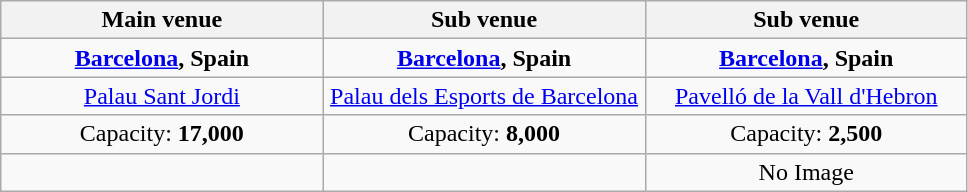<table class="wikitable" style="text-align:center">
<tr>
<th width=33%>Main venue</th>
<th width=33%>Sub venue</th>
<th width=33%>Sub venue</th>
</tr>
<tr>
<td> <strong><a href='#'>Barcelona</a>, Spain</strong></td>
<td> <strong><a href='#'>Barcelona</a>, Spain</strong></td>
<td> <strong><a href='#'>Barcelona</a>, Spain</strong></td>
</tr>
<tr>
<td><a href='#'>Palau Sant Jordi</a></td>
<td><a href='#'>Palau dels Esports de Barcelona</a></td>
<td><a href='#'>Pavelló de la Vall d'Hebron</a></td>
</tr>
<tr>
<td>Capacity: <strong>17,000</strong></td>
<td>Capacity: <strong>8,000</strong></td>
<td>Capacity: <strong>2,500</strong></td>
</tr>
<tr>
<td></td>
<td></td>
<td>No Image</td>
</tr>
</table>
